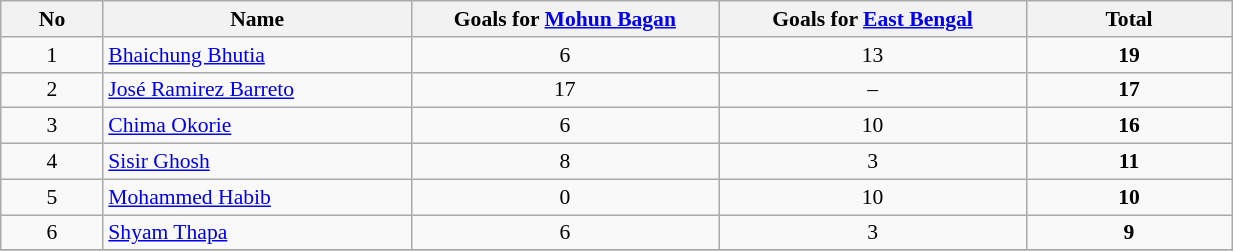<table class="wikitable" style="font-size:90%; width:65%; text-align:center">
<tr>
<th width="5%">No</th>
<th width="15%">Name</th>
<th width="15%">Goals for <a href='#'>Mohun Bagan</a></th>
<th width="15%">Goals for <a href='#'>East Bengal</a></th>
<th width="10%">Total</th>
</tr>
<tr>
<td>1</td>
<td align="left"> <a href='#'>Bhaichung Bhutia</a></td>
<td>6</td>
<td>13</td>
<td><strong>19</strong></td>
</tr>
<tr>
<td>2</td>
<td align="left"> <a href='#'>José Ramirez Barreto</a></td>
<td>17</td>
<td>–</td>
<td><strong>17</strong></td>
</tr>
<tr>
<td>3</td>
<td align="left"> <a href='#'>Chima Okorie</a></td>
<td>6</td>
<td>10</td>
<td><strong>16</strong></td>
</tr>
<tr>
<td>4</td>
<td align="left"> <a href='#'>Sisir Ghosh</a></td>
<td>8</td>
<td>3</td>
<td><strong>11</strong></td>
</tr>
<tr>
<td>5</td>
<td align="left"> <a href='#'>Mohammed Habib</a></td>
<td>0</td>
<td>10</td>
<td><strong>10</strong></td>
</tr>
<tr>
<td>6</td>
<td align="left"> <a href='#'>Shyam Thapa</a></td>
<td>6</td>
<td>3</td>
<td><strong>9</strong></td>
</tr>
<tr>
</tr>
</table>
